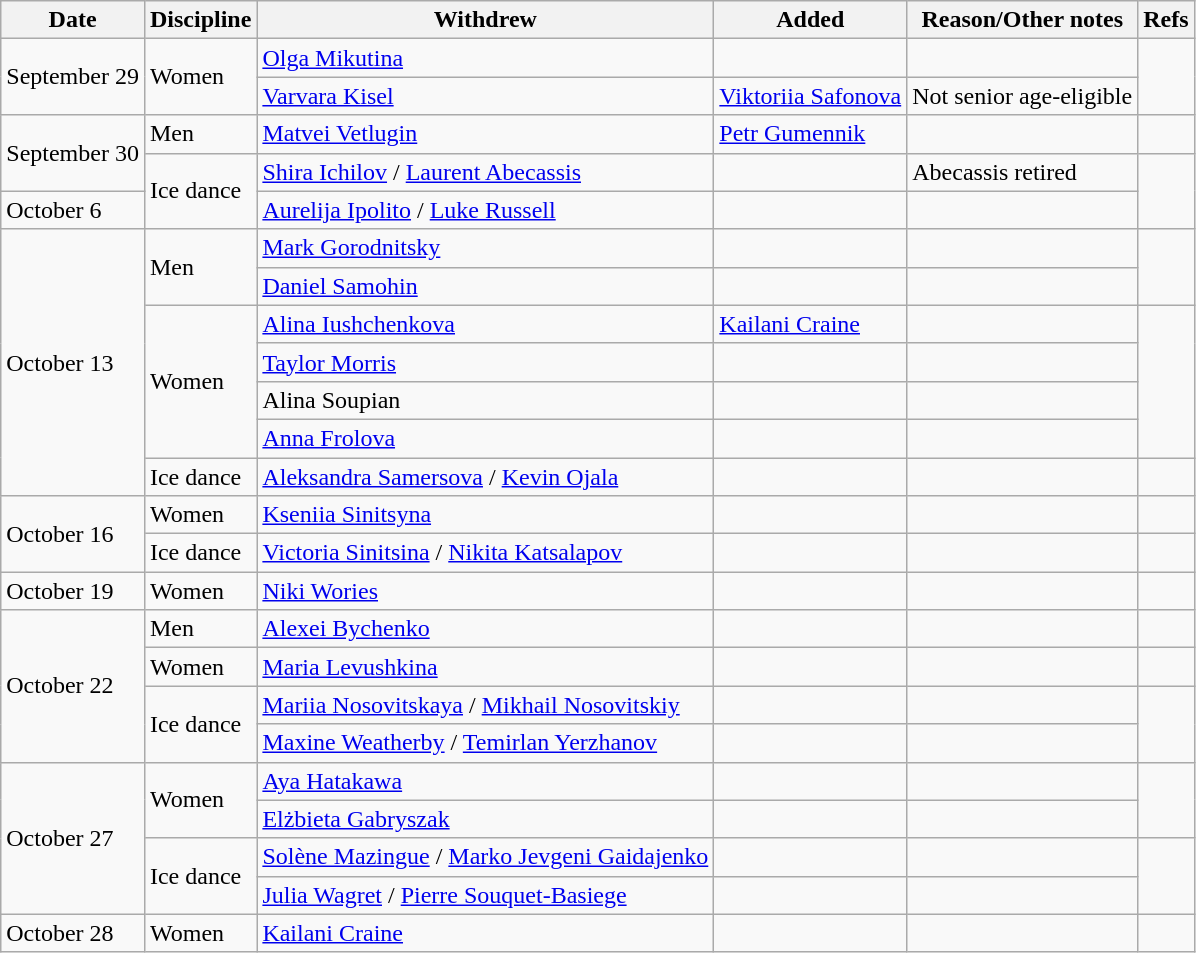<table class="wikitable sortable">
<tr>
<th>Date</th>
<th>Discipline</th>
<th>Withdrew</th>
<th>Added</th>
<th>Reason/Other notes</th>
<th>Refs</th>
</tr>
<tr>
<td rowspan=2>September 29</td>
<td rowspan=2>Women</td>
<td> <a href='#'>Olga Mikutina</a></td>
<td></td>
<td></td>
<td rowspan=2></td>
</tr>
<tr>
<td> <a href='#'>Varvara Kisel</a></td>
<td> <a href='#'>Viktoriia Safonova</a></td>
<td>Not senior age-eligible</td>
</tr>
<tr>
<td rowspan=2>September 30</td>
<td>Men</td>
<td> <a href='#'>Matvei Vetlugin</a></td>
<td> <a href='#'>Petr Gumennik</a></td>
<td></td>
<td></td>
</tr>
<tr>
<td rowspan=2>Ice dance</td>
<td> <a href='#'>Shira Ichilov</a> / <a href='#'>Laurent Abecassis</a></td>
<td></td>
<td>Abecassis retired</td>
<td rowspan=2></td>
</tr>
<tr>
<td>October 6</td>
<td> <a href='#'>Aurelija Ipolito</a> / <a href='#'>Luke Russell</a></td>
<td></td>
<td></td>
</tr>
<tr>
<td rowspan=7>October 13</td>
<td rowspan=2>Men</td>
<td> <a href='#'>Mark Gorodnitsky</a></td>
<td></td>
<td></td>
<td rowspan=2></td>
</tr>
<tr>
<td> <a href='#'>Daniel Samohin</a></td>
<td></td>
<td></td>
</tr>
<tr>
<td rowspan=4>Women</td>
<td> <a href='#'>Alina Iushchenkova</a></td>
<td> <a href='#'>Kailani Craine</a></td>
<td></td>
<td rowspan=4></td>
</tr>
<tr>
<td> <a href='#'>Taylor Morris</a></td>
<td></td>
<td></td>
</tr>
<tr>
<td> Alina Soupian</td>
<td></td>
<td></td>
</tr>
<tr>
<td> <a href='#'>Anna Frolova</a></td>
<td></td>
<td></td>
</tr>
<tr>
<td>Ice dance</td>
<td> <a href='#'>Aleksandra Samersova</a> / <a href='#'>Kevin Ojala</a></td>
<td></td>
<td></td>
<td></td>
</tr>
<tr>
<td rowspan=2>October 16</td>
<td>Women</td>
<td> <a href='#'>Kseniia Sinitsyna</a></td>
<td></td>
<td></td>
<td></td>
</tr>
<tr>
<td>Ice dance</td>
<td> <a href='#'>Victoria Sinitsina</a> / <a href='#'>Nikita Katsalapov</a></td>
<td></td>
<td></td>
<td></td>
</tr>
<tr>
<td>October 19</td>
<td>Women</td>
<td> <a href='#'>Niki Wories</a></td>
<td></td>
<td></td>
<td></td>
</tr>
<tr>
<td rowspan=4>October 22</td>
<td>Men</td>
<td> <a href='#'>Alexei Bychenko</a></td>
<td></td>
<td></td>
<td></td>
</tr>
<tr>
<td>Women</td>
<td> <a href='#'>Maria Levushkina</a></td>
<td></td>
<td></td>
<td></td>
</tr>
<tr>
<td rowspan=2>Ice dance</td>
<td> <a href='#'>Mariia Nosovitskaya</a> / <a href='#'>Mikhail Nosovitskiy</a></td>
<td></td>
<td></td>
<td rowspan=2></td>
</tr>
<tr>
<td> <a href='#'>Maxine Weatherby</a> / <a href='#'>Temirlan Yerzhanov</a></td>
<td></td>
<td></td>
</tr>
<tr>
<td rowspan=4>October 27</td>
<td rowspan=2>Women</td>
<td> <a href='#'>Aya Hatakawa</a></td>
<td></td>
<td></td>
<td rowspan=2></td>
</tr>
<tr>
<td> <a href='#'>Elżbieta Gabryszak</a></td>
<td></td>
<td></td>
</tr>
<tr>
<td rowspan=2>Ice dance</td>
<td> <a href='#'>Solène Mazingue</a> / <a href='#'>Marko Jevgeni Gaidajenko</a></td>
<td></td>
<td></td>
<td rowspan=2></td>
</tr>
<tr>
<td> <a href='#'>Julia Wagret</a> / <a href='#'>Pierre Souquet-Basiege</a></td>
<td></td>
<td></td>
</tr>
<tr>
<td>October 28</td>
<td>Women</td>
<td> <a href='#'>Kailani Craine</a></td>
<td></td>
<td></td>
<td></td>
</tr>
</table>
